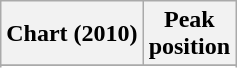<table class="wikitable sortable plainrowheaders" style="text-align:center">
<tr>
<th scope="col">Chart (2010)</th>
<th scope="col">Peak<br>position</th>
</tr>
<tr>
</tr>
<tr>
</tr>
</table>
